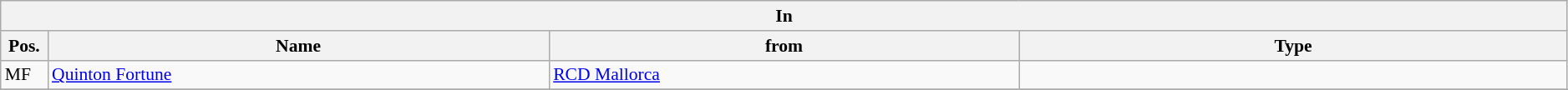<table class="wikitable" style="font-size:90%;width:99%;">
<tr>
<th colspan="4">In</th>
</tr>
<tr>
<th width=3%>Pos.</th>
<th width=32%>Name</th>
<th width=30%>from</th>
<th width=35%>Type</th>
</tr>
<tr>
<td>MF</td>
<td><a href='#'>Quinton Fortune</a></td>
<td><a href='#'>RCD Mallorca</a></td>
<td></td>
</tr>
<tr>
</tr>
</table>
